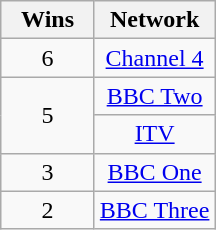<table class="wikitable floatright" style="text-align:center;">
<tr>
<th scope="col" style="width:55px;">Wins</th>
<th scope="col" style="text-align:center;">Network</th>
</tr>
<tr>
<td scope=row style="text-align:center">6</td>
<td><a href='#'>Channel 4</a></td>
</tr>
<tr>
<td scope=row rowspan=2 style="text-align:center">5</td>
<td><a href='#'>BBC Two</a></td>
</tr>
<tr>
<td><a href='#'>ITV</a></td>
</tr>
<tr>
<td scope=row style="text-align:center">3</td>
<td><a href='#'>BBC One</a></td>
</tr>
<tr>
<td scope=row style="text-align:center">2</td>
<td><a href='#'>BBC Three</a></td>
</tr>
</table>
